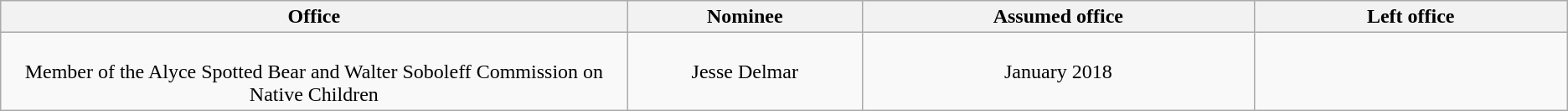<table class="wikitable sortable" style="text-align:center">
<tr>
<th style="width:40%;">Office</th>
<th style="width:15%;">Nominee</th>
<th style="width:25%;" data-sort- type="date">Assumed office</th>
<th style="width:20%;" data-sort- type="date">Left office</th>
</tr>
<tr>
<td><br>Member of the Alyce Spotted Bear and Walter Soboleff Commission on Native Children</td>
<td>Jesse Delmar</td>
<td>January 2018</td>
<td></td>
</tr>
</table>
